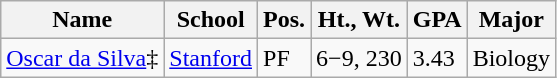<table class="wikitable">
<tr>
<th>Name</th>
<th>School</th>
<th>Pos.</th>
<th>Ht., Wt.</th>
<th>GPA</th>
<th>Major</th>
</tr>
<tr>
<td><a href='#'>Oscar da Silva</a>‡</td>
<td><a href='#'>Stanford</a></td>
<td>PF</td>
<td>6−9, 230</td>
<td>3.43</td>
<td>Biology</td>
</tr>
</table>
